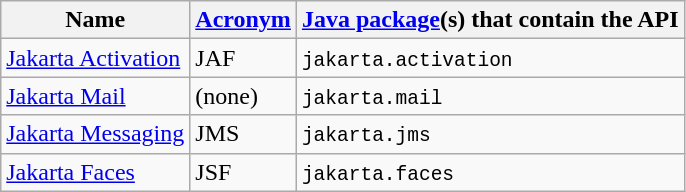<table class="wikitable">
<tr>
<th>Name</th>
<th><a href='#'>Acronym</a></th>
<th><a href='#'>Java package</a>(s) that contain the API</th>
</tr>
<tr>
<td><a href='#'>Jakarta Activation</a></td>
<td>JAF</td>
<td><code>jakarta.activation</code></td>
</tr>
<tr>
<td><a href='#'>Jakarta Mail</a></td>
<td>(none)</td>
<td><code>jakarta.mail</code></td>
</tr>
<tr>
<td><a href='#'>Jakarta Messaging</a></td>
<td>JMS</td>
<td><code>jakarta.jms</code></td>
</tr>
<tr>
<td><a href='#'>Jakarta Faces</a></td>
<td>JSF</td>
<td><code>jakarta.faces</code></td>
</tr>
</table>
